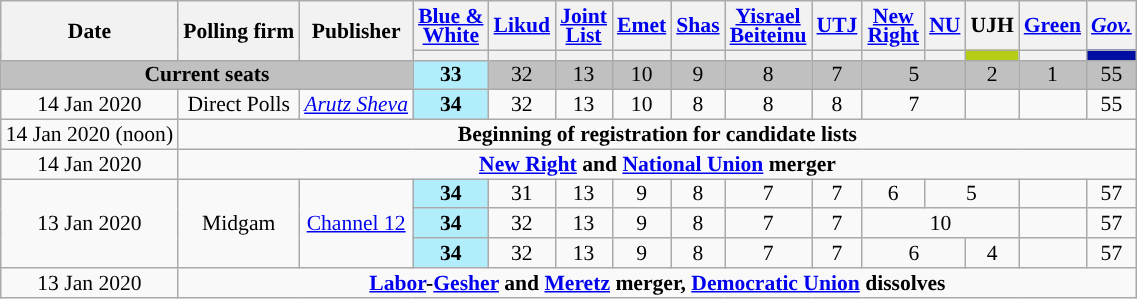<table class="wikitable sortable" style="text-align:center;font-size:90%;line-height:13px">
<tr>
<th rowspan=2>Date</th>
<th rowspan=2>Polling firm</th>
<th rowspan=2>Publisher</th>
<th><a href='#'>Blue &<br>White</a></th>
<th><a href='#'>Likud</a></th>
<th><a href='#'>Joint<br>List</a></th>
<th><a href='#'>Emet</a></th>
<th><a href='#'>Shas</a></th>
<th><a href='#'>Yisrael<br>Beiteinu</a></th>
<th><a href='#'>UTJ</a></th>
<th><a href='#'>New<br>Right</a></th>
<th><a href='#'>NU</a></th>
<th>UJH</th>
<th><a href='#'>Green</a></th>
<th><a href='#'><em>Gov.</em></a></th>
</tr>
<tr>
<th style="background:"></th>
<th style="background:"></th>
<th style="background:"></th>
<th style="background:"></th>
<th style="background:"></th>
<th style="background:"></th>
<th style="background:"></th>
<th style="background:"></th>
<th style="background:"></th>
<th style="background:#B7CC15;"></th>
<th style="background:"></th>
<th style="background:#000EA3;"></th>
</tr>
<tr style="background:silver">
<td colspan=3><strong>Current seats</strong></td>
<td style="background:#B2EDFB"><strong>33</strong>	</td>
<td>32					</td>
<td>13					</td>
<td>10					</td>
<td>9					</td>
<td>8					</td>
<td>7					</td>
<td colspan=2>5				</td>
<td>2					</td>
<td>1					</td>
<td>55					</td>
</tr>
<tr>
<td data-sort-value="2020-01-14">14 Jan 2020</td>
<td>Direct Polls</td>
<td><em><a href='#'>Arutz Sheva</a></em></td>
<td style="background:#B2EDFB"><strong>34</strong>	</td>
<td>32					</td>
<td>13					</td>
<td>10					</td>
<td>8					</td>
<td>8					</td>
<td>8					</td>
<td colspan=2>7				</td>
<td>			</td>
<td>			</td>
<td>55					</td>
</tr>
<tr>
<td data-sort-value="2020-01-14">14 Jan 2020 (noon)</td>
<td colspan=14><strong>Beginning of registration for candidate lists</strong></td>
</tr>
<tr>
<td data-sort-value="2020-01-14">14 Jan 2020</td>
<td colspan=14><strong><a href='#'>New Right</a> and <a href='#'>National Union</a> merger</strong></td>
</tr>
<tr>
<td rowspan=3 data-sort-value="2020-01-13">13 Jan 2020</td>
<td rowspan=3>Midgam</td>
<td rowspan=3><a href='#'>Channel 12</a></td>
<td style="background:#B2EDFB"><strong>34</strong>	</td>
<td>31					</td>
<td>13					</td>
<td>9					</td>
<td>8					</td>
<td>7					</td>
<td>7					</td>
<td>6					</td>
<td colspan=2>5				</td>
<td>			</td>
<td>57					</td>
</tr>
<tr>
<td style="background:#B2EDFB"><strong>34</strong>	</td>
<td>32					</td>
<td>13					</td>
<td>9					</td>
<td>8					</td>
<td>7					</td>
<td>7					</td>
<td colspan=3>10				</td>
<td>			</td>
<td>57					</td>
</tr>
<tr>
<td style="background:#B2EDFB"><strong>34</strong>	</td>
<td>32					</td>
<td>13					</td>
<td>9					</td>
<td>8					</td>
<td>7					</td>
<td>7					</td>
<td colspan=2>6				</td>
<td>4					</td>
<td>			</td>
<td>57					</td>
</tr>
<tr>
<td data-sort-value="2020-01-13">13 Jan 2020</td>
<td colspan=14><strong><a href='#'>Labor</a>-<a href='#'>Gesher</a> and <a href='#'>Meretz</a> merger, <a href='#'>Democratic Union</a> dissolves</strong></td>
</tr>
</table>
